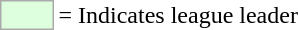<table>
<tr>
<td style="background:#DDFFDD; border:1px solid #aaa; width:2em;"></td>
<td>= Indicates league leader</td>
</tr>
</table>
